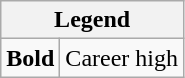<table class="wikitable mw-collapsible mw-collapsed">
<tr>
<th colspan="2">Legend</th>
</tr>
<tr>
<td><strong>Bold</strong></td>
<td>Career high</td>
</tr>
</table>
